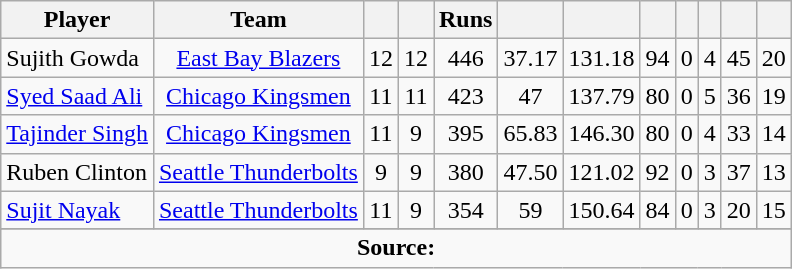<table class="wikitable sortable"  style="text-align: center;">
<tr>
<th class="unsortable">Player</th>
<th>Team</th>
<th></th>
<th></th>
<th>Runs</th>
<th></th>
<th></th>
<th></th>
<th></th>
<th></th>
<th></th>
<th></th>
</tr>
<tr>
<td style="text-align:left">Sujith Gowda</td>
<td><a href='#'>East Bay Blazers</a></td>
<td>12</td>
<td>12</td>
<td>446</td>
<td>37.17</td>
<td>131.18</td>
<td>94</td>
<td>0</td>
<td>4</td>
<td>45</td>
<td>20</td>
</tr>
<tr>
<td style="text-align:left"><a href='#'>Syed Saad Ali</a></td>
<td><a href='#'>Chicago Kingsmen</a></td>
<td>11</td>
<td>11</td>
<td>423</td>
<td>47</td>
<td>137.79</td>
<td>80</td>
<td>0</td>
<td>5</td>
<td>36</td>
<td>19</td>
</tr>
<tr>
<td style="text-align:left"><a href='#'>Tajinder Singh</a></td>
<td><a href='#'>Chicago Kingsmen</a></td>
<td>11</td>
<td>9</td>
<td>395</td>
<td>65.83</td>
<td>146.30</td>
<td>80</td>
<td>0</td>
<td>4</td>
<td>33</td>
<td>14</td>
</tr>
<tr>
<td style="text-align:left">Ruben Clinton</td>
<td><a href='#'>Seattle Thunderbolts</a></td>
<td>9</td>
<td>9</td>
<td>380</td>
<td>47.50</td>
<td>121.02</td>
<td>92</td>
<td>0</td>
<td>3</td>
<td>37</td>
<td>13</td>
</tr>
<tr>
<td style="text-align:left"><a href='#'>Sujit Nayak</a></td>
<td><a href='#'>Seattle Thunderbolts</a></td>
<td>11</td>
<td>9</td>
<td>354</td>
<td>59</td>
<td>150.64</td>
<td>84</td>
<td>0</td>
<td>3</td>
<td>20</td>
<td>15</td>
</tr>
<tr>
</tr>
<tr class=sortbottom>
<td colspan=15><strong>Source:</strong> </td>
</tr>
</table>
